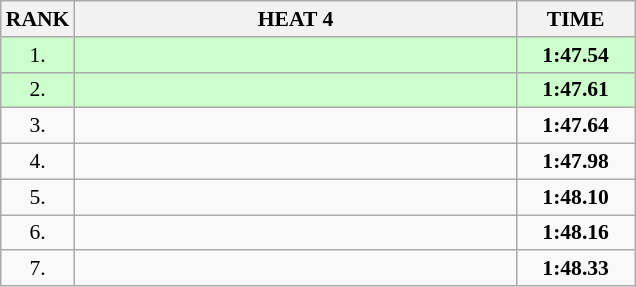<table class="wikitable" style="border-collapse: collapse; font-size: 90%;">
<tr>
<th>RANK</th>
<th style="width: 20em">HEAT 4</th>
<th style="width: 5em">TIME</th>
</tr>
<tr style="background:#ccffcc;">
<td align="center">1.</td>
<td></td>
<td align="center"><strong>1:47.54</strong></td>
</tr>
<tr style="background:#ccffcc;">
<td align="center">2.</td>
<td></td>
<td align="center"><strong>1:47.61</strong></td>
</tr>
<tr>
<td align="center">3.</td>
<td></td>
<td align="center"><strong>1:47.64</strong></td>
</tr>
<tr>
<td align="center">4.</td>
<td></td>
<td align="center"><strong>1:47.98</strong></td>
</tr>
<tr>
<td align="center">5.</td>
<td></td>
<td align="center"><strong>1:48.10</strong></td>
</tr>
<tr>
<td align="center">6.</td>
<td></td>
<td align="center"><strong>1:48.16</strong></td>
</tr>
<tr>
<td align="center">7.</td>
<td></td>
<td align="center"><strong>1:48.33</strong></td>
</tr>
</table>
